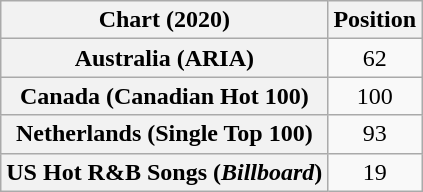<table class="wikitable sortable plainrowheaders" style="text-align:center;">
<tr>
<th scope="col">Chart (2020)</th>
<th scope="col">Position</th>
</tr>
<tr>
<th scope="row">Australia (ARIA)</th>
<td>62</td>
</tr>
<tr>
<th scope="row">Canada (Canadian Hot 100)</th>
<td>100</td>
</tr>
<tr>
<th scope="row">Netherlands (Single Top 100)</th>
<td>93</td>
</tr>
<tr>
<th scope="row">US Hot R&B Songs (<em>Billboard</em>)</th>
<td>19</td>
</tr>
</table>
